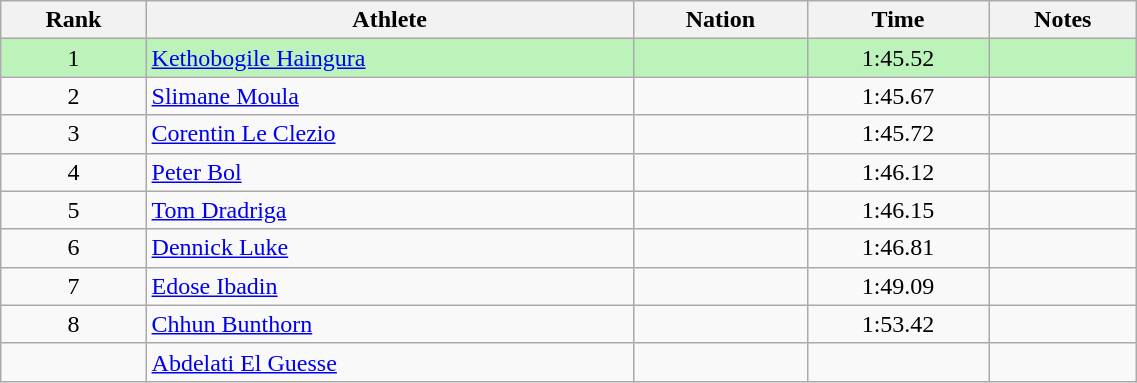<table class="wikitable sortable" style="text-align:center;width: 60%;">
<tr>
<th>Rank</th>
<th>Athlete</th>
<th>Nation</th>
<th>Time</th>
<th>Notes</th>
</tr>
<tr bgcolor=#bbf3bb>
<td>1</td>
<td align=left><a href='#'>Kethobogile Haingura</a></td>
<td align=left></td>
<td>1:45.52</td>
<td></td>
</tr>
<tr>
<td>2</td>
<td align=left><a href='#'>Slimane Moula</a></td>
<td align=left></td>
<td>1:45.67</td>
<td></td>
</tr>
<tr>
<td>3</td>
<td align=left><a href='#'>Corentin Le Clezio</a></td>
<td align=left></td>
<td>1:45.72</td>
<td></td>
</tr>
<tr>
<td>4</td>
<td align=left><a href='#'>Peter Bol</a></td>
<td align=left></td>
<td>1:46.12</td>
<td></td>
</tr>
<tr>
<td>5</td>
<td align=left><a href='#'>Tom Dradriga</a></td>
<td align=left></td>
<td>1:46.15</td>
<td></td>
</tr>
<tr>
<td>6</td>
<td align=left><a href='#'>Dennick Luke</a></td>
<td align=left></td>
<td>1:46.81</td>
<td></td>
</tr>
<tr>
<td>7</td>
<td align=left><a href='#'>Edose Ibadin</a></td>
<td align=left></td>
<td>1:49.09</td>
<td></td>
</tr>
<tr>
<td>8</td>
<td align=left><a href='#'>Chhun Bunthorn</a></td>
<td align=left></td>
<td>1:53.42</td>
<td></td>
</tr>
<tr>
<td></td>
<td align=left><a href='#'>Abdelati El Guesse</a></td>
<td align=left></td>
<td></td>
<td></td>
</tr>
</table>
